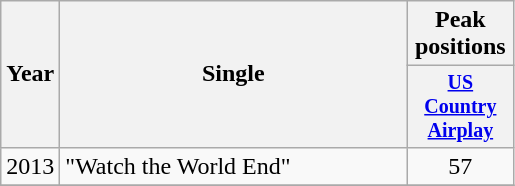<table class="wikitable" style="text-align:center;">
<tr>
<th rowspan="2">Year</th>
<th rowspan="2" style="width:14em;">Single</th>
<th>Peak positions</th>
</tr>
<tr style="font-size:smaller;">
<th width="65"><a href='#'>US Country Airplay</a></th>
</tr>
<tr>
<td>2013</td>
<td align="left">"Watch the World End"</td>
<td>57</td>
</tr>
<tr>
</tr>
</table>
